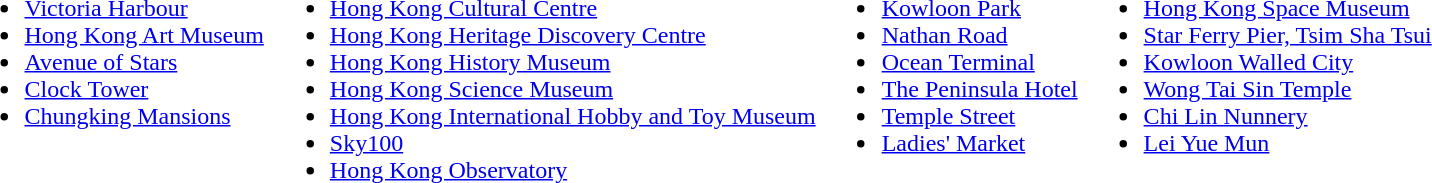<table>
<tr>
<td valign=top><br><ul><li><a href='#'>Victoria Harbour</a></li><li><a href='#'>Hong Kong Art Museum</a></li><li><a href='#'>Avenue of Stars</a></li><li><a href='#'>Clock Tower</a></li><li><a href='#'>Chungking Mansions</a></li></ul></td>
<td valign=top><br><ul><li><a href='#'>Hong Kong Cultural Centre</a></li><li><a href='#'>Hong Kong Heritage Discovery Centre</a></li><li><a href='#'>Hong Kong History Museum</a></li><li><a href='#'>Hong Kong Science Museum</a></li><li><a href='#'>Hong Kong International Hobby and Toy Museum</a></li><li><a href='#'>Sky100</a></li><li><a href='#'>Hong Kong Observatory</a></li></ul></td>
<td valign=top><br><ul><li><a href='#'>Kowloon Park</a></li><li><a href='#'>Nathan Road</a></li><li><a href='#'>Ocean Terminal</a></li><li><a href='#'>The Peninsula Hotel</a></li><li><a href='#'>Temple Street</a></li><li><a href='#'>Ladies' Market</a></li></ul></td>
<td valign=top><br><ul><li><a href='#'>Hong Kong Space Museum</a></li><li><a href='#'>Star Ferry Pier, Tsim Sha Tsui</a></li><li><a href='#'>Kowloon Walled City</a></li><li><a href='#'>Wong Tai Sin Temple</a></li><li><a href='#'>Chi Lin Nunnery</a></li><li><a href='#'>Lei Yue Mun</a></li></ul></td>
</tr>
</table>
